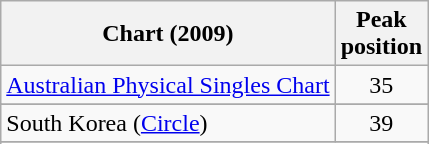<table class="wikitable sortable">
<tr>
<th>Chart (2009)</th>
<th>Peak<br>position</th>
</tr>
<tr>
<td><a href='#'>Australian Physical Singles Chart</a></td>
<td align="center">35</td>
</tr>
<tr>
</tr>
<tr>
</tr>
<tr>
</tr>
<tr>
<td>South Korea (<a href='#'>Circle</a>)</td>
<td style="text-align:center;">39</td>
</tr>
<tr>
</tr>
<tr>
</tr>
<tr>
</tr>
<tr>
</tr>
</table>
